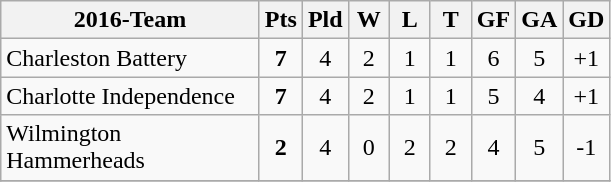<table class="wikitable" style="text-align: center;">
<tr>
<th width="165">2016-Team</th>
<th width="20">Pts</th>
<th width="20">Pld</th>
<th width="20">W</th>
<th width="20">L</th>
<th width="20">T</th>
<th width="20">GF</th>
<th width="20">GA</th>
<th width="20">GD</th>
</tr>
<tr>
<td style="text-align:left;">Charleston Battery</td>
<td><strong>7</strong></td>
<td>4</td>
<td>2</td>
<td>1</td>
<td>1</td>
<td>6</td>
<td>5</td>
<td>+1</td>
</tr>
<tr>
<td style="text-align:left;">Charlotte Independence</td>
<td><strong>7</strong></td>
<td>4</td>
<td>2</td>
<td>1</td>
<td>1</td>
<td>5</td>
<td>4</td>
<td>+1</td>
</tr>
<tr>
<td style="text-align:left;">Wilmington Hammerheads</td>
<td><strong>2</strong></td>
<td>4</td>
<td>0</td>
<td>2</td>
<td>2</td>
<td>4</td>
<td>5</td>
<td>-1</td>
</tr>
<tr>
</tr>
</table>
